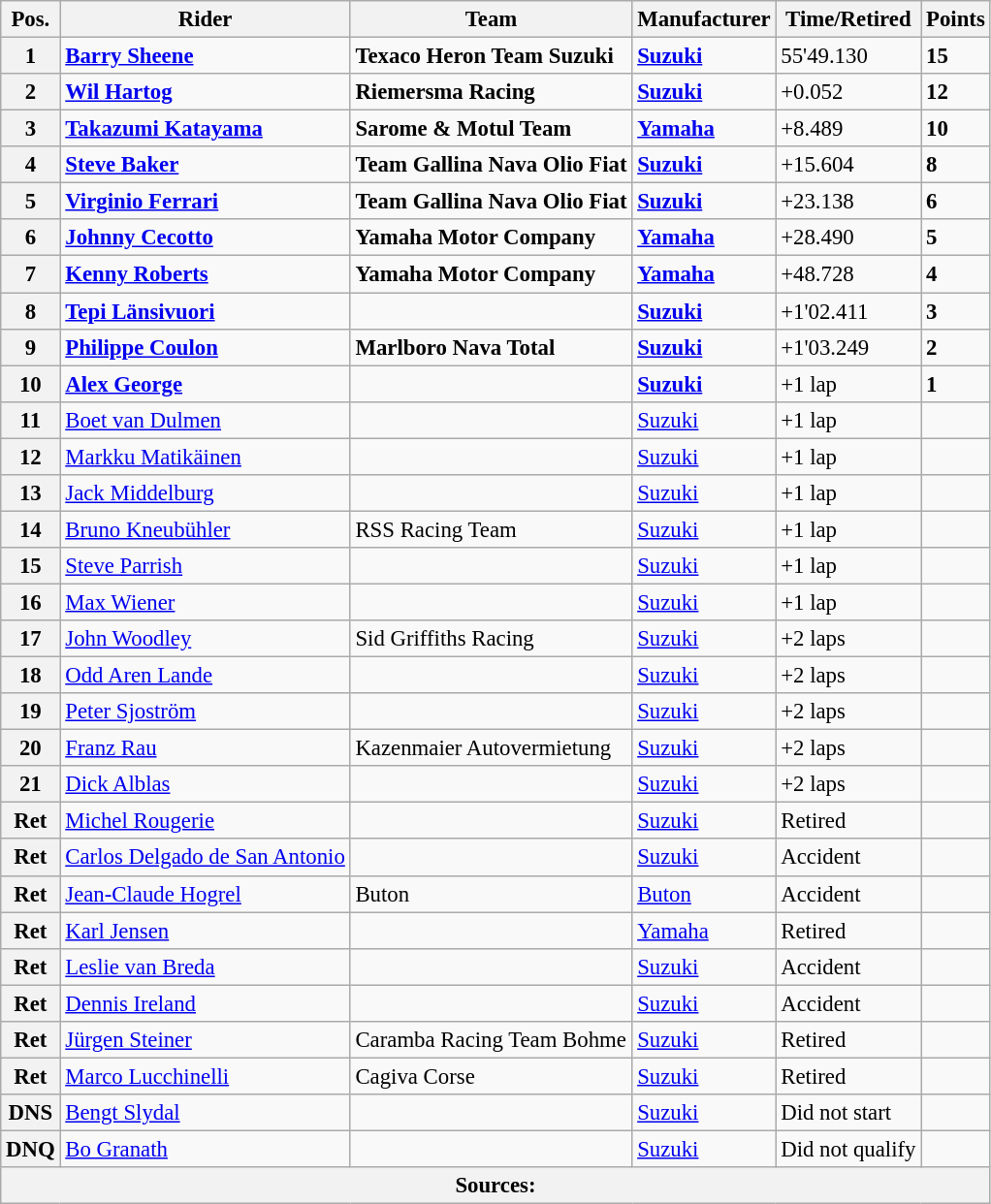<table class="wikitable" style="font-size: 95%;">
<tr>
<th>Pos.</th>
<th>Rider</th>
<th>Team</th>
<th>Manufacturer</th>
<th>Time/Retired</th>
<th>Points</th>
</tr>
<tr>
<th>1</th>
<td> <strong><a href='#'>Barry Sheene</a></strong></td>
<td><strong>Texaco Heron Team Suzuki</strong></td>
<td><strong><a href='#'>Suzuki</a></strong></td>
<td>55'49.130</td>
<td><strong>15</strong></td>
</tr>
<tr>
<th>2</th>
<td> <strong><a href='#'>Wil Hartog</a></strong></td>
<td><strong>Riemersma Racing</strong></td>
<td><strong><a href='#'>Suzuki</a></strong></td>
<td>+0.052</td>
<td><strong>12</strong></td>
</tr>
<tr>
<th>3</th>
<td> <strong><a href='#'>Takazumi Katayama</a></strong></td>
<td><strong>Sarome & Motul Team</strong></td>
<td><strong><a href='#'>Yamaha</a></strong></td>
<td>+8.489</td>
<td><strong>10</strong></td>
</tr>
<tr>
<th>4</th>
<td> <strong><a href='#'>Steve Baker</a></strong></td>
<td><strong>Team Gallina Nava Olio Fiat</strong></td>
<td><strong><a href='#'>Suzuki</a></strong></td>
<td>+15.604</td>
<td><strong>8</strong></td>
</tr>
<tr>
<th>5</th>
<td> <strong><a href='#'>Virginio Ferrari</a></strong></td>
<td><strong>Team Gallina Nava Olio Fiat</strong></td>
<td><strong><a href='#'>Suzuki</a></strong></td>
<td>+23.138</td>
<td><strong>6</strong></td>
</tr>
<tr>
<th>6</th>
<td> <strong><a href='#'>Johnny Cecotto</a></strong></td>
<td><strong>Yamaha Motor Company</strong></td>
<td><strong><a href='#'>Yamaha</a></strong></td>
<td>+28.490</td>
<td><strong>5</strong></td>
</tr>
<tr>
<th>7</th>
<td> <strong><a href='#'>Kenny Roberts</a></strong></td>
<td><strong>Yamaha Motor Company</strong></td>
<td><strong><a href='#'>Yamaha</a></strong></td>
<td>+48.728</td>
<td><strong>4</strong></td>
</tr>
<tr>
<th>8</th>
<td> <strong><a href='#'>Tepi Länsivuori</a></strong></td>
<td></td>
<td><strong><a href='#'>Suzuki</a></strong></td>
<td>+1'02.411</td>
<td><strong>3</strong></td>
</tr>
<tr>
<th>9</th>
<td> <strong><a href='#'>Philippe Coulon</a></strong></td>
<td><strong>Marlboro Nava Total</strong></td>
<td><strong><a href='#'>Suzuki</a></strong></td>
<td>+1'03.249</td>
<td><strong>2</strong></td>
</tr>
<tr>
<th>10</th>
<td> <strong><a href='#'>Alex George</a></strong></td>
<td></td>
<td><strong><a href='#'>Suzuki</a></strong></td>
<td>+1 lap</td>
<td><strong>1</strong></td>
</tr>
<tr>
<th>11</th>
<td> <a href='#'>Boet van Dulmen</a></td>
<td></td>
<td><a href='#'>Suzuki</a></td>
<td>+1 lap</td>
<td></td>
</tr>
<tr>
<th>12</th>
<td> <a href='#'>Markku Matikäinen</a></td>
<td></td>
<td><a href='#'>Suzuki</a></td>
<td>+1 lap</td>
<td></td>
</tr>
<tr>
<th>13</th>
<td> <a href='#'>Jack Middelburg</a></td>
<td></td>
<td><a href='#'>Suzuki</a></td>
<td>+1 lap</td>
<td></td>
</tr>
<tr>
<th>14</th>
<td> <a href='#'>Bruno Kneubühler</a></td>
<td>RSS Racing Team</td>
<td><a href='#'>Suzuki</a></td>
<td>+1 lap</td>
<td></td>
</tr>
<tr>
<th>15</th>
<td> <a href='#'>Steve Parrish</a></td>
<td></td>
<td><a href='#'>Suzuki</a></td>
<td>+1 lap</td>
<td></td>
</tr>
<tr>
<th>16</th>
<td> <a href='#'>Max Wiener</a></td>
<td></td>
<td><a href='#'>Suzuki</a></td>
<td>+1 lap</td>
<td></td>
</tr>
<tr>
<th>17</th>
<td> <a href='#'>John Woodley</a></td>
<td>Sid Griffiths Racing</td>
<td><a href='#'>Suzuki</a></td>
<td>+2 laps</td>
<td></td>
</tr>
<tr>
<th>18</th>
<td> <a href='#'>Odd Aren Lande</a></td>
<td></td>
<td><a href='#'>Suzuki</a></td>
<td>+2 laps</td>
<td></td>
</tr>
<tr>
<th>19</th>
<td> <a href='#'>Peter Sjoström</a></td>
<td></td>
<td><a href='#'>Suzuki</a></td>
<td>+2 laps</td>
<td></td>
</tr>
<tr>
<th>20</th>
<td> <a href='#'>Franz Rau</a></td>
<td>Kazenmaier Autovermietung</td>
<td><a href='#'>Suzuki</a></td>
<td>+2 laps</td>
<td></td>
</tr>
<tr>
<th>21</th>
<td> <a href='#'>Dick Alblas</a></td>
<td></td>
<td><a href='#'>Suzuki</a></td>
<td>+2 laps</td>
<td></td>
</tr>
<tr>
<th>Ret</th>
<td> <a href='#'>Michel Rougerie</a></td>
<td></td>
<td><a href='#'>Suzuki</a></td>
<td>Retired</td>
<td></td>
</tr>
<tr>
<th>Ret</th>
<td> <a href='#'>Carlos Delgado de San Antonio</a></td>
<td></td>
<td><a href='#'>Suzuki</a></td>
<td>Accident</td>
<td></td>
</tr>
<tr>
<th>Ret</th>
<td> <a href='#'>Jean-Claude Hogrel</a></td>
<td>Buton</td>
<td><a href='#'>Buton</a></td>
<td>Accident</td>
<td></td>
</tr>
<tr>
<th>Ret</th>
<td> <a href='#'>Karl Jensen</a></td>
<td></td>
<td><a href='#'>Yamaha</a></td>
<td>Retired</td>
<td></td>
</tr>
<tr>
<th>Ret</th>
<td> <a href='#'>Leslie van Breda</a></td>
<td></td>
<td><a href='#'>Suzuki</a></td>
<td>Accident</td>
<td></td>
</tr>
<tr>
<th>Ret</th>
<td> <a href='#'>Dennis Ireland</a></td>
<td></td>
<td><a href='#'>Suzuki</a></td>
<td>Accident</td>
<td></td>
</tr>
<tr>
<th>Ret</th>
<td> <a href='#'>Jürgen Steiner</a></td>
<td>Caramba Racing Team Bohme</td>
<td><a href='#'>Suzuki</a></td>
<td>Retired</td>
<td></td>
</tr>
<tr>
<th>Ret</th>
<td> <a href='#'>Marco Lucchinelli</a></td>
<td>Cagiva Corse</td>
<td><a href='#'>Suzuki</a></td>
<td>Retired</td>
<td></td>
</tr>
<tr>
<th>DNS</th>
<td> <a href='#'>Bengt Slydal</a></td>
<td></td>
<td><a href='#'>Suzuki</a></td>
<td>Did not start</td>
<td></td>
</tr>
<tr>
<th>DNQ</th>
<td> <a href='#'>Bo Granath</a></td>
<td></td>
<td><a href='#'>Suzuki</a></td>
<td>Did not qualify</td>
<td></td>
</tr>
<tr>
<th colspan=9>Sources: </th>
</tr>
</table>
